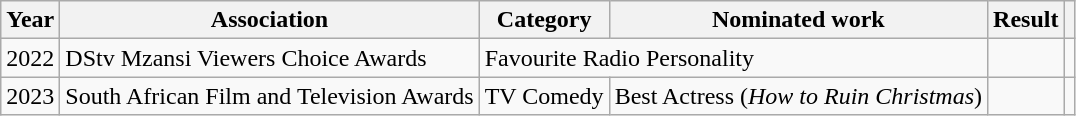<table class="wikitable sortable">
<tr>
<th>Year</th>
<th>Association</th>
<th>Category</th>
<th>Nominated work</th>
<th>Result</th>
<th></th>
</tr>
<tr>
<td>2022</td>
<td>DStv Mzansi Viewers Choice Awards</td>
<td colspan="2">Favourite Radio Personality</td>
<td></td>
<td></td>
</tr>
<tr>
<td>2023</td>
<td>South African Film and Television Awards</td>
<td>TV Comedy</td>
<td>Best Actress (<em>How to Ruin Christmas</em>)</td>
<td></td>
<td></td>
</tr>
</table>
